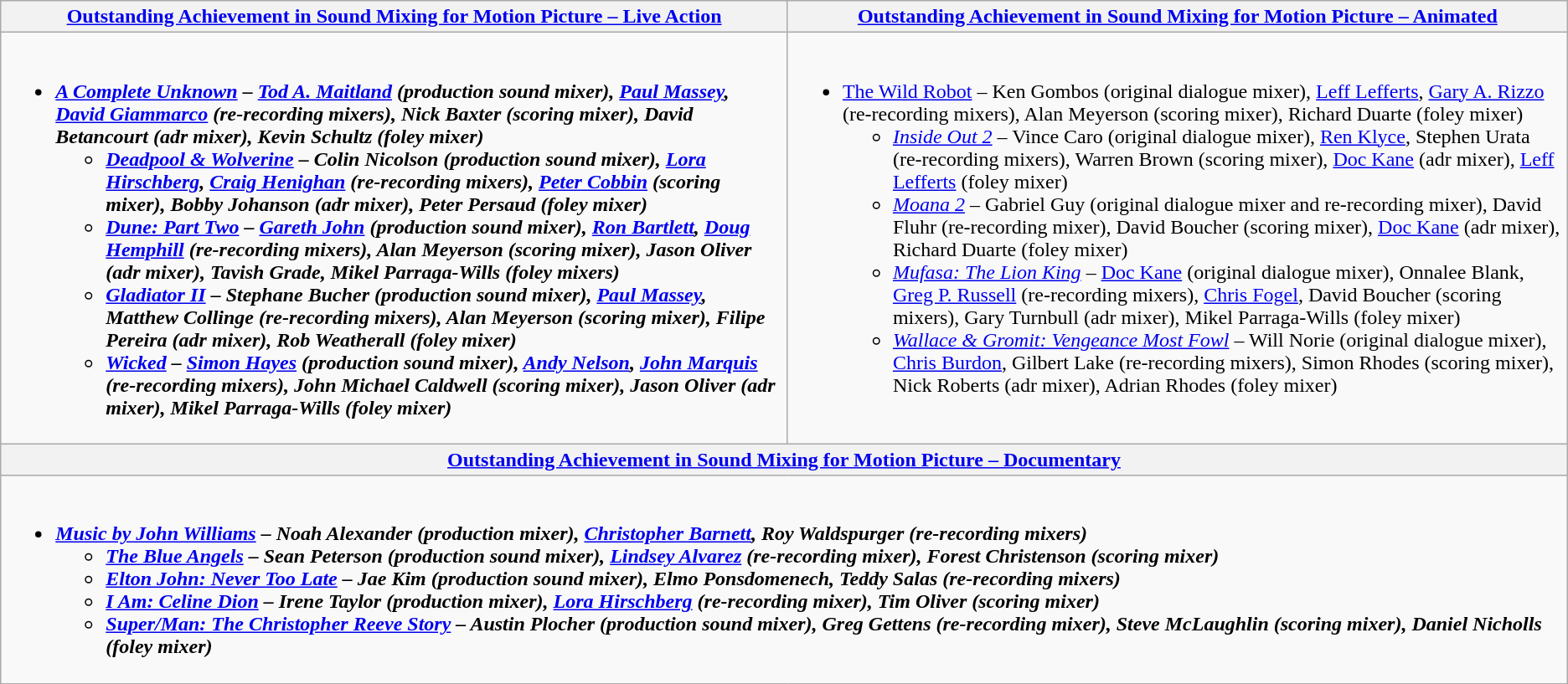<table class=wikitable style="width=100%">
<tr>
<th style="width=50%"><a href='#'>Outstanding Achievement in Sound Mixing for Motion Picture – Live Action</a></th>
<th style="width=50%"><a href='#'>Outstanding Achievement in Sound Mixing for Motion Picture – Animated</a></th>
</tr>
<tr>
<td valign="top"><br><ul><li><strong><em><a href='#'>A Complete Unknown</a><em> – <a href='#'>Tod A. Maitland</a> (production sound mixer), <a href='#'>Paul Massey</a>, <a href='#'>David Giammarco</a> (re-recording mixers), Nick Baxter (scoring mixer), David Betancourt (adr mixer), Kevin Schultz (foley mixer)<strong><ul><li></em><a href='#'>Deadpool & Wolverine</a><em> – Colin Nicolson (production sound mixer), <a href='#'>Lora Hirschberg</a>, <a href='#'>Craig Henighan</a> (re-recording mixers), <a href='#'>Peter Cobbin</a> (scoring mixer), Bobby Johanson (adr mixer), Peter Persaud (foley mixer)</li><li></em><a href='#'>Dune: Part Two</a><em> – <a href='#'>Gareth John</a> (production sound mixer), <a href='#'>Ron Bartlett</a>, <a href='#'>Doug Hemphill</a> (re-recording mixers), Alan Meyerson (scoring mixer), Jason Oliver (adr mixer), Tavish Grade, Mikel Parraga-Wills (foley mixers)</li><li></em><a href='#'>Gladiator II</a><em> – Stephane Bucher (production sound mixer), <a href='#'>Paul Massey</a>, Matthew Collinge (re-recording mixers), Alan Meyerson (scoring mixer), Filipe Pereira (adr mixer), Rob Weatherall (foley mixer)</li><li></em><a href='#'>Wicked</a><em> – <a href='#'>Simon Hayes</a> (production sound mixer), <a href='#'>Andy Nelson</a>, <a href='#'>John Marquis</a> (re-recording mixers), John Michael Caldwell (scoring mixer), Jason Oliver (adr mixer), Mikel Parraga-Wills (foley mixer)</li></ul></li></ul></td>
<td valign="top"><br><ul><li></em></strong><a href='#'>The Wild Robot</a></em> – Ken Gombos (original dialogue mixer), <a href='#'>Leff Lefferts</a>, <a href='#'>Gary A. Rizzo</a> (re-recording mixers), Alan Meyerson (scoring mixer), Richard Duarte (foley mixer)</strong><ul><li><em><a href='#'>Inside Out 2</a></em> – Vince Caro (original dialogue mixer), <a href='#'>Ren Klyce</a>, Stephen Urata (re-recording mixers), Warren Brown (scoring mixer), <a href='#'>Doc Kane</a> (adr mixer), <a href='#'>Leff Lefferts</a> (foley mixer)</li><li><em><a href='#'>Moana 2</a></em> – Gabriel Guy (original dialogue mixer and re-recording mixer), David Fluhr (re-recording mixer), David Boucher (scoring mixer), <a href='#'>Doc Kane</a> (adr mixer), Richard Duarte (foley mixer)</li><li><em><a href='#'>Mufasa: The Lion King</a></em> – <a href='#'>Doc Kane</a> (original dialogue mixer), Onnalee Blank, <a href='#'>Greg P. Russell</a> (re-recording mixers), <a href='#'>Chris Fogel</a>, David Boucher (scoring mixers), Gary Turnbull (adr mixer), Mikel Parraga-Wills (foley mixer)</li><li><em><a href='#'>Wallace & Gromit: Vengeance Most Fowl</a></em> – Will Norie (original dialogue mixer), <a href='#'>Chris Burdon</a>, Gilbert Lake (re-recording mixers), Simon Rhodes (scoring mixer), Nick Roberts (adr mixer), Adrian Rhodes (foley mixer)</li></ul></li></ul></td>
</tr>
<tr>
<th colspan="2" style="width=50%"><a href='#'>Outstanding Achievement in Sound Mixing for Motion Picture – Documentary</a></th>
</tr>
<tr>
<td valign="top" colspan="2"><br><ul><li><strong><em><a href='#'>Music by John Williams</a><em> – Noah Alexander (production mixer), <a href='#'>Christopher Barnett</a>, Roy Waldspurger (re-recording mixers)<strong><ul><li></em><a href='#'>The Blue Angels</a><em> – Sean Peterson (production sound mixer), <a href='#'>Lindsey Alvarez</a> (re-recording mixer), Forest Christenson (scoring mixer)</li><li></em><a href='#'>Elton John: Never Too Late</a><em> – Jae Kim (production sound mixer), Elmo Ponsdomenech, Teddy Salas (re-recording mixers)</li><li></em><a href='#'>I Am: Celine Dion</a><em> – Irene Taylor (production mixer), <a href='#'>Lora Hirschberg</a> (re-recording mixer), Tim Oliver (scoring mixer)</li><li></em><a href='#'>Super/Man: The Christopher Reeve Story</a><em> – Austin Plocher (production sound mixer), Greg Gettens (re-recording mixer), Steve McLaughlin (scoring mixer), Daniel Nicholls (foley mixer)</li></ul></li></ul></td>
</tr>
</table>
